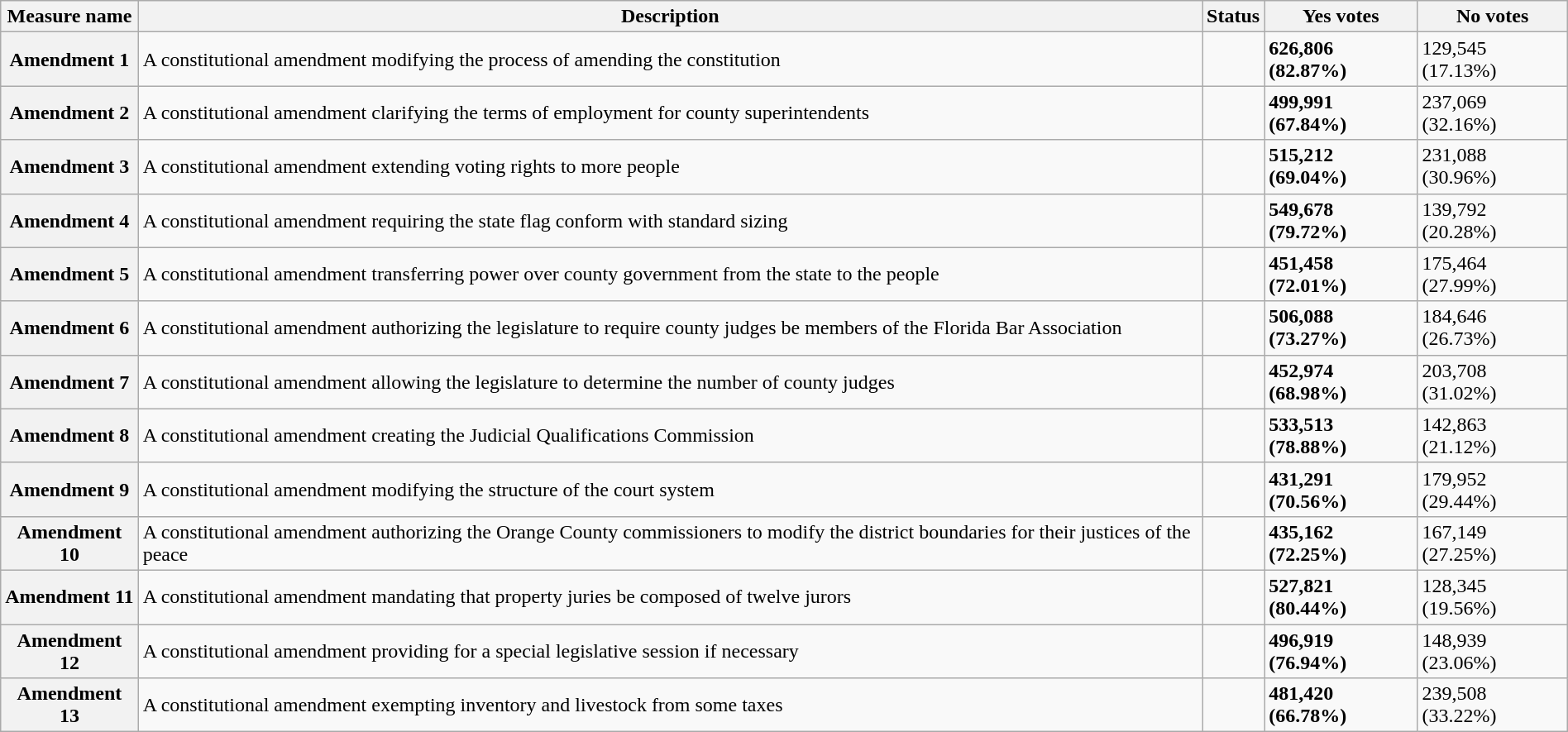<table class="wikitable sortable plainrowheaders" style="width:100%">
<tr>
<th scope="col">Measure name</th>
<th class="unsortable" scope="col">Description</th>
<th scope="col">Status</th>
<th scope="col">Yes votes</th>
<th scope="col">No votes</th>
</tr>
<tr>
<th scope="row">Amendment 1</th>
<td>A constitutional amendment modifying the process of amending the constitution</td>
<td></td>
<td><strong>626,806 (82.87%)</strong></td>
<td>129,545 (17.13%)</td>
</tr>
<tr>
<th scope="row">Amendment 2</th>
<td>A constitutional amendment clarifying the terms of employment for county superintendents</td>
<td></td>
<td><strong>499,991 (67.84%)</strong></td>
<td>237,069 (32.16%)</td>
</tr>
<tr>
<th scope="row">Amendment 3</th>
<td>A constitutional amendment extending voting rights to more people</td>
<td></td>
<td><strong>515,212 (69.04%)</strong></td>
<td>231,088 (30.96%)</td>
</tr>
<tr>
<th scope="row">Amendment 4</th>
<td>A constitutional amendment requiring the state flag conform with standard sizing</td>
<td></td>
<td><strong>549,678 (79.72%)</strong></td>
<td>139,792 (20.28%)</td>
</tr>
<tr>
<th scope="row">Amendment 5</th>
<td>A constitutional amendment transferring power over county government from the state to the people</td>
<td></td>
<td><strong>451,458 (72.01%)</strong></td>
<td>175,464 (27.99%)</td>
</tr>
<tr>
<th scope="row">Amendment 6</th>
<td>A constitutional amendment authorizing the legislature to require county judges be members of the Florida Bar Association</td>
<td></td>
<td><strong>506,088 (73.27%)</strong></td>
<td>184,646 (26.73%)</td>
</tr>
<tr>
<th scope="row">Amendment 7</th>
<td>A constitutional amendment allowing the legislature to determine the number of county judges</td>
<td></td>
<td><strong>452,974 (68.98%)</strong></td>
<td>203,708 (31.02%)</td>
</tr>
<tr>
<th scope="row">Amendment 8</th>
<td>A constitutional amendment creating the Judicial Qualifications Commission</td>
<td></td>
<td><strong>533,513 (78.88%)</strong></td>
<td>142,863 (21.12%)</td>
</tr>
<tr>
<th scope="row">Amendment 9</th>
<td>A constitutional amendment modifying the structure of the court system</td>
<td></td>
<td><strong>431,291 (70.56%)</strong></td>
<td>179,952 (29.44%)</td>
</tr>
<tr>
<th scope="row">Amendment 10</th>
<td>A constitutional amendment authorizing the Orange County commissioners to modify the district boundaries for their justices of the peace</td>
<td></td>
<td><strong>435,162 (72.25%)</strong></td>
<td>167,149 (27.25%)</td>
</tr>
<tr>
<th scope="row">Amendment 11</th>
<td>A constitutional amendment mandating that property juries be composed of twelve jurors</td>
<td></td>
<td><strong>527,821 (80.44%)</strong></td>
<td>128,345 (19.56%)</td>
</tr>
<tr>
<th scope="row">Amendment 12</th>
<td>A constitutional amendment providing for a special legislative session if necessary</td>
<td></td>
<td><strong>496,919 (76.94%)</strong></td>
<td>148,939 (23.06%)</td>
</tr>
<tr>
<th scope="row">Amendment 13</th>
<td>A constitutional amendment exempting inventory and livestock from some taxes</td>
<td></td>
<td><strong>481,420 (66.78%)</strong></td>
<td>239,508 (33.22%)</td>
</tr>
</table>
